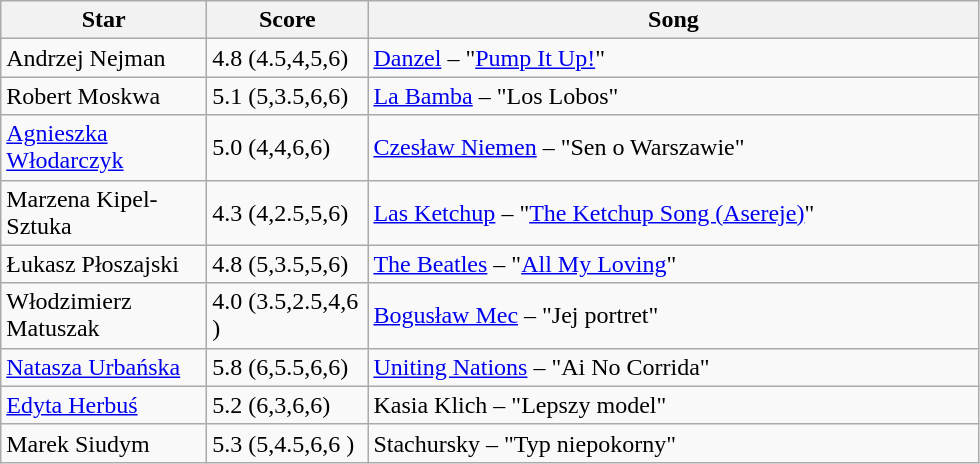<table class="wikitable">
<tr>
<th style="width:130px;">Star</th>
<th style="width:100px;">Score</th>
<th style="width:400px;">Song</th>
</tr>
<tr>
<td>Andrzej Nejman</td>
<td>4.8 (4.5,4,5,6)</td>
<td><a href='#'>Danzel</a> – "<a href='#'>Pump It Up!</a>"</td>
</tr>
<tr>
<td>Robert Moskwa</td>
<td>5.1 (5,3.5,6,6)</td>
<td><a href='#'>La Bamba</a> – "Los Lobos"</td>
</tr>
<tr>
<td><a href='#'>Agnieszka Włodarczyk</a></td>
<td>5.0 (4,4,6,6)</td>
<td><a href='#'>Czesław Niemen</a> – "Sen o Warszawie"</td>
</tr>
<tr>
<td>Marzena Kipel-Sztuka</td>
<td>4.3 (4,2.5,5,6)</td>
<td><a href='#'>Las Ketchup</a> – "<a href='#'>The Ketchup Song (Asereje)</a>"</td>
</tr>
<tr>
<td>Łukasz Płoszajski</td>
<td>4.8 (5,3.5,5,6)</td>
<td><a href='#'>The Beatles</a> – "<a href='#'>All My Loving</a>"</td>
</tr>
<tr>
<td>Włodzimierz Matuszak</td>
<td>4.0 (3.5,2.5,4,6 )</td>
<td><a href='#'>Bogusław Mec</a> – "Jej portret"</td>
</tr>
<tr>
<td><a href='#'>Natasza Urbańska</a></td>
<td>5.8 (6,5.5,6,6)</td>
<td><a href='#'>Uniting Nations</a> – "Ai No Corrida"</td>
</tr>
<tr>
<td><a href='#'>Edyta Herbuś</a></td>
<td>5.2 (6,3,6,6)</td>
<td>Kasia Klich – "Lepszy model"</td>
</tr>
<tr>
<td>Marek Siudym</td>
<td>5.3 (5,4.5,6,6 )</td>
<td>Stachursky – "Typ niepokorny"</td>
</tr>
</table>
